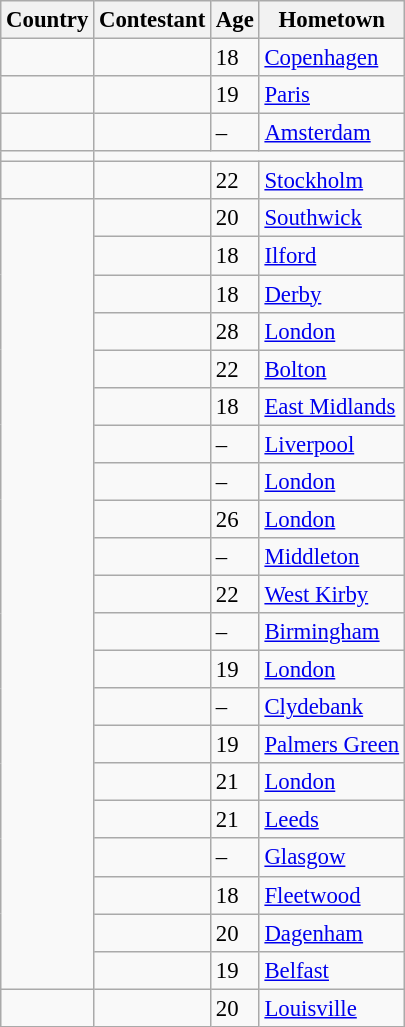<table class="wikitable sortable" style="font-size: 95%;">
<tr>
<th>Country</th>
<th>Contestant</th>
<th>Age</th>
<th>Hometown</th>
</tr>
<tr>
<td></td>
<td></td>
<td>18</td>
<td><a href='#'>Copenhagen</a></td>
</tr>
<tr>
<td></td>
<td></td>
<td>19</td>
<td><a href='#'>Paris</a></td>
</tr>
<tr>
<td></td>
<td></td>
<td>–</td>
<td><a href='#'>Amsterdam</a></td>
</tr>
<tr>
<td></td>
<td colspan="3"></td>
</tr>
<tr>
<td></td>
<td></td>
<td>22</td>
<td><a href='#'>Stockholm</a></td>
</tr>
<tr>
<td rowspan="21"></td>
<td></td>
<td>20</td>
<td><a href='#'>Southwick</a></td>
</tr>
<tr>
<td></td>
<td>18</td>
<td><a href='#'>Ilford</a></td>
</tr>
<tr>
<td></td>
<td>18</td>
<td><a href='#'>Derby</a></td>
</tr>
<tr>
<td></td>
<td>28</td>
<td><a href='#'>London</a></td>
</tr>
<tr>
<td></td>
<td>22</td>
<td><a href='#'>Bolton</a></td>
</tr>
<tr>
<td></td>
<td>18</td>
<td><a href='#'>East Midlands</a></td>
</tr>
<tr>
<td></td>
<td>–</td>
<td><a href='#'>Liverpool</a></td>
</tr>
<tr>
<td></td>
<td>–</td>
<td><a href='#'>London</a></td>
</tr>
<tr>
<td></td>
<td>26</td>
<td><a href='#'>London</a></td>
</tr>
<tr>
<td></td>
<td>–</td>
<td><a href='#'>Middleton</a></td>
</tr>
<tr>
<td></td>
<td>22</td>
<td><a href='#'>West Kirby</a></td>
</tr>
<tr>
<td></td>
<td>–</td>
<td><a href='#'>Birmingham</a></td>
</tr>
<tr>
<td></td>
<td>19</td>
<td><a href='#'>London</a></td>
</tr>
<tr>
<td></td>
<td>–</td>
<td><a href='#'>Clydebank</a></td>
</tr>
<tr>
<td></td>
<td>19</td>
<td><a href='#'>Palmers Green</a></td>
</tr>
<tr>
<td></td>
<td>21</td>
<td><a href='#'>London</a></td>
</tr>
<tr>
<td></td>
<td>21</td>
<td><a href='#'>Leeds</a></td>
</tr>
<tr>
<td></td>
<td>–</td>
<td><a href='#'>Glasgow</a></td>
</tr>
<tr>
<td></td>
<td>18</td>
<td><a href='#'>Fleetwood</a></td>
</tr>
<tr>
<td></td>
<td>20</td>
<td><a href='#'>Dagenham</a></td>
</tr>
<tr>
<td></td>
<td>19</td>
<td><a href='#'>Belfast</a></td>
</tr>
<tr>
<td></td>
<td></td>
<td>20</td>
<td><a href='#'>Louisville</a></td>
</tr>
</table>
